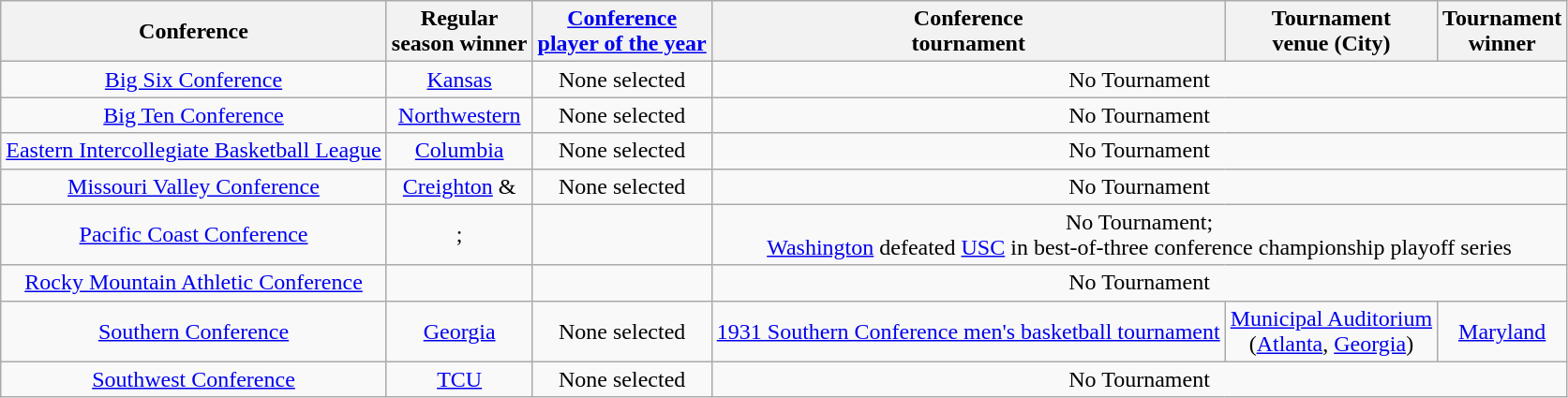<table class="wikitable" style="text-align:center;">
<tr>
<th>Conference</th>
<th>Regular <br> season winner</th>
<th><a href='#'>Conference <br> player of the year</a></th>
<th>Conference <br> tournament</th>
<th>Tournament <br> venue (City)</th>
<th>Tournament <br> winner</th>
</tr>
<tr>
<td><a href='#'>Big Six Conference</a></td>
<td><a href='#'>Kansas</a></td>
<td>None selected</td>
<td colspan=3>No Tournament</td>
</tr>
<tr>
<td><a href='#'>Big Ten Conference</a></td>
<td><a href='#'>Northwestern</a></td>
<td>None selected</td>
<td colspan=3>No Tournament</td>
</tr>
<tr>
<td><a href='#'>Eastern Intercollegiate Basketball League</a></td>
<td><a href='#'>Columbia</a></td>
<td>None selected</td>
<td colspan=3>No Tournament</td>
</tr>
<tr>
<td><a href='#'>Missouri Valley Conference</a></td>
<td><a href='#'>Creighton</a> & </td>
<td>None selected</td>
<td colspan=3>No Tournament</td>
</tr>
<tr>
<td><a href='#'>Pacific Coast Conference</a></td>
<td>;<br></td>
<td></td>
<td colspan=3>No Tournament;<br><a href='#'>Washington</a> defeated <a href='#'>USC</a> in best-of-three conference championship playoff series</td>
</tr>
<tr>
<td><a href='#'>Rocky Mountain Athletic Conference</a></td>
<td><br></td>
<td></td>
<td colspan=3>No Tournament</td>
</tr>
<tr>
<td><a href='#'>Southern Conference</a></td>
<td><a href='#'>Georgia</a></td>
<td>None selected</td>
<td><a href='#'>1931 Southern Conference men's basketball tournament</a></td>
<td><a href='#'>Municipal Auditorium</a><br>(<a href='#'>Atlanta</a>, <a href='#'>Georgia</a>)</td>
<td><a href='#'>Maryland</a></td>
</tr>
<tr>
<td><a href='#'>Southwest Conference</a></td>
<td><a href='#'>TCU</a></td>
<td>None selected</td>
<td colspan=3>No Tournament</td>
</tr>
</table>
